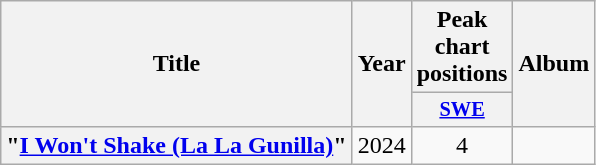<table class="wikitable plainrowheaders" style="text-align:center;">
<tr>
<th scope="col" rowspan="2">Title</th>
<th scope="col" rowspan="2">Year</th>
<th scope="col" colspan="1">Peak chart positions</th>
<th scope="col" rowspan="2">Album</th>
</tr>
<tr>
<th scope="col" style="width:3em;font-size:85%;"><a href='#'>SWE</a><br></th>
</tr>
<tr>
<th scope="row">"<a href='#'>I Won't Shake (La La Gunilla)</a>"</th>
<td>2024</td>
<td>4</td>
<td></td>
</tr>
</table>
